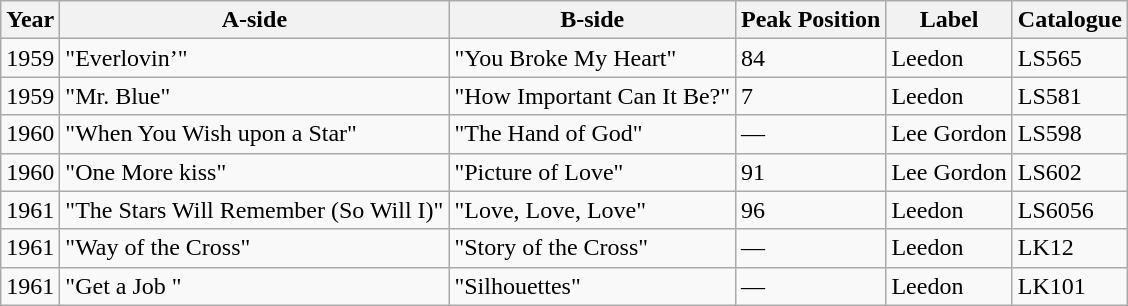<table class="wikitable">
<tr>
<th>Year</th>
<th>A-side</th>
<th>B-side</th>
<th>Peak Position</th>
<th>Label</th>
<th>Catalogue</th>
</tr>
<tr>
<td>1959</td>
<td>"Everlovin’"</td>
<td>"You Broke My Heart"</td>
<td>84</td>
<td>Leedon</td>
<td>LS565</td>
</tr>
<tr>
<td>1959</td>
<td>"Mr. Blue"</td>
<td>"How Important Can It Be?"</td>
<td>7</td>
<td>Leedon</td>
<td>LS581</td>
</tr>
<tr>
<td>1960</td>
<td>"When You Wish upon a Star"</td>
<td>"The Hand of God"</td>
<td>—</td>
<td>Lee Gordon</td>
<td>LS598</td>
</tr>
<tr>
<td>1960</td>
<td>"One More kiss"</td>
<td>"Picture of Love"</td>
<td>91</td>
<td>Lee Gordon</td>
<td>LS602</td>
</tr>
<tr>
<td>1961</td>
<td>"The Stars Will Remember (So Will I)"</td>
<td>"Love, Love, Love"</td>
<td>96</td>
<td>Leedon</td>
<td>LS6056</td>
</tr>
<tr>
<td>1961</td>
<td>"Way of the Cross"</td>
<td>"Story of the Cross"</td>
<td>—</td>
<td>Leedon</td>
<td>LK12</td>
</tr>
<tr>
<td>1961</td>
<td>"Get a Job "</td>
<td>"Silhouettes"</td>
<td>—</td>
<td>Leedon</td>
<td>LK101</td>
</tr>
</table>
